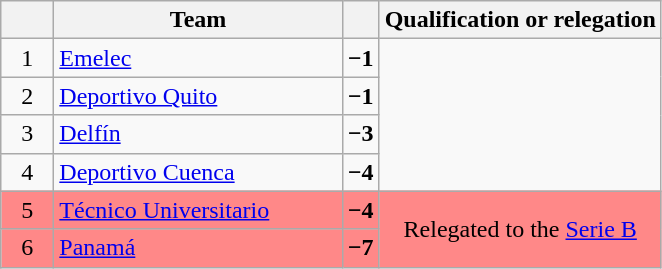<table class="wikitable">
<tr>
<th width=28></th>
<th width=185>Team</th>
<th></th>
<th>Qualification or relegation</th>
</tr>
<tr align=center>
<td>1</td>
<td align=left><a href='#'>Emelec</a></td>
<td><strong>−1</strong></td>
</tr>
<tr align=center>
<td>2</td>
<td align=left><a href='#'>Deportivo Quito</a></td>
<td><strong>−1</strong></td>
</tr>
<tr align=center>
<td>3</td>
<td align=left><a href='#'>Delfín</a></td>
<td><strong>−3</strong></td>
</tr>
<tr align=center>
<td>4</td>
<td align=left><a href='#'>Deportivo Cuenca</a></td>
<td><strong>−4</strong></td>
</tr>
<tr align=center bgcolor=FF8888>
<td>5</td>
<td align=left><a href='#'>Técnico Universitario</a></td>
<td><strong>−4</strong></td>
<td rowspan=2>Relegated to the <a href='#'>Serie B</a></td>
</tr>
<tr align=center bgcolor=FF8888>
<td>6</td>
<td align=left><a href='#'>Panamá</a></td>
<td><strong>−7</strong></td>
</tr>
</table>
